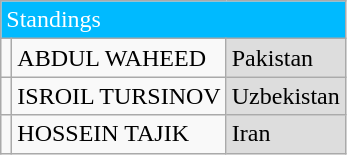<table class="wikitable">
<tr>
<td colspan="3" style="background:#00baff;color:#fff">Standings</td>
</tr>
<tr>
<td></td>
<td>ABDUL WAHEED</td>
<td style="background:#dddddd">Pakistan</td>
</tr>
<tr>
<td></td>
<td>ISROIL TURSINOV</td>
<td style="background:#dddddd"> Uzbekistan</td>
</tr>
<tr>
<td></td>
<td>HOSSEIN TAJIK</td>
<td style="background:#dddddd"> Iran</td>
</tr>
</table>
